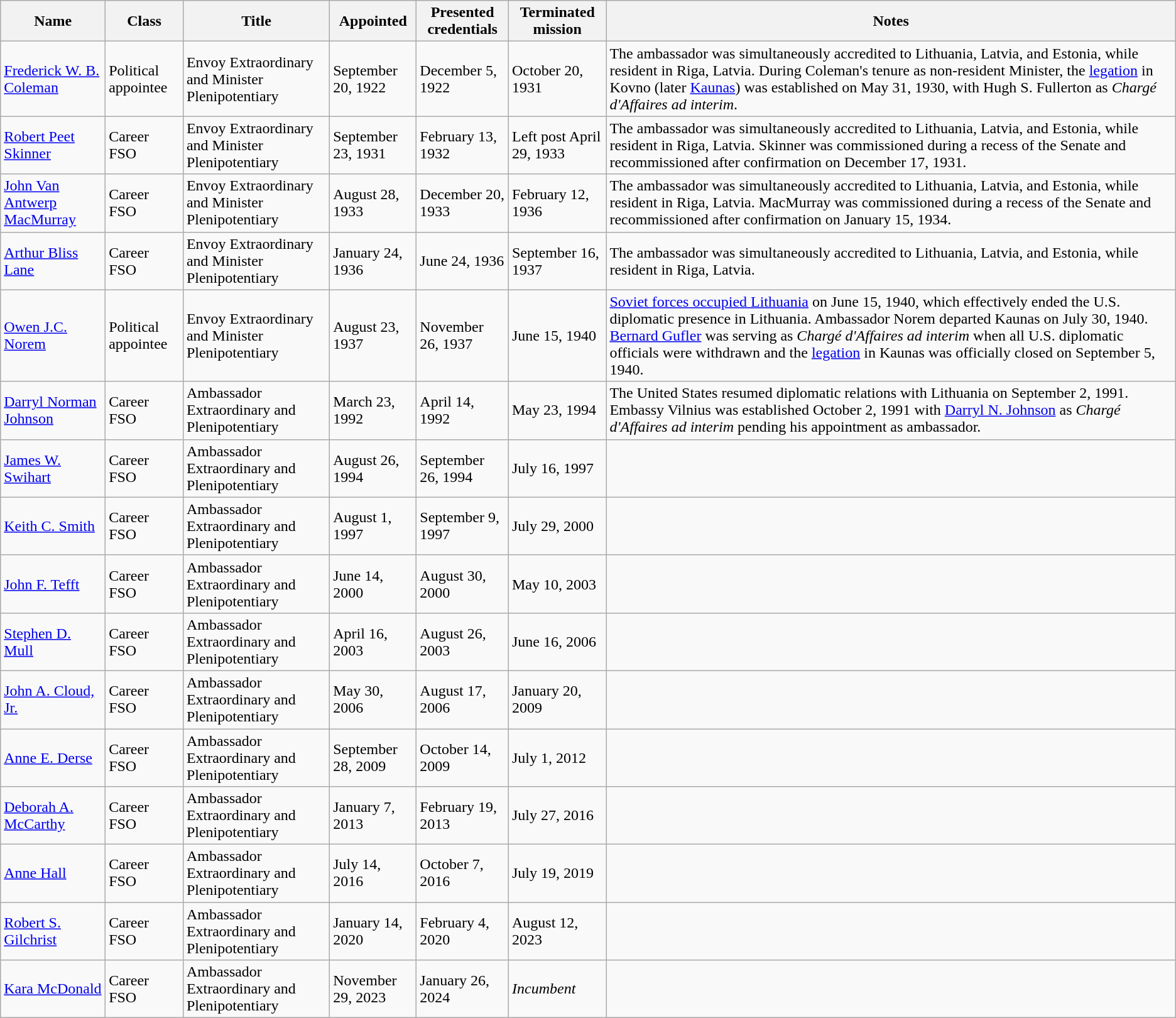<table class="wikitable sortable">
<tr>
<th>Name</th>
<th>Class</th>
<th>Title</th>
<th>Appointed</th>
<th>Presented credentials</th>
<th>Terminated mission</th>
<th>Notes</th>
</tr>
<tr>
<td><a href='#'>Frederick W. B. Coleman</a></td>
<td>Political appointee</td>
<td>Envoy Extraordinary and Minister Plenipotentiary</td>
<td>September 20, 1922</td>
<td>December 5, 1922</td>
<td>October 20, 1931</td>
<td>The ambassador was simultaneously accredited to Lithuania, Latvia, and Estonia, while resident in Riga, Latvia. During Coleman's tenure as non-resident Minister, the <a href='#'>legation</a> in Kovno (later <a href='#'>Kaunas</a>) was established on May 31, 1930, with Hugh S. Fullerton as <em>Chargé d'Affaires ad interim</em>.</td>
</tr>
<tr>
<td><a href='#'>Robert Peet Skinner</a></td>
<td>Career FSO</td>
<td>Envoy Extraordinary and Minister Plenipotentiary</td>
<td>September 23, 1931</td>
<td>February 13, 1932</td>
<td>Left post April 29, 1933</td>
<td>The ambassador was simultaneously accredited to Lithuania, Latvia, and Estonia, while resident in Riga, Latvia. Skinner was commissioned during a recess of the Senate and recommissioned after confirmation on December 17, 1931.</td>
</tr>
<tr>
<td><a href='#'>John Van Antwerp MacMurray</a></td>
<td>Career FSO</td>
<td>Envoy Extraordinary and Minister Plenipotentiary</td>
<td>August 28, 1933</td>
<td>December 20, 1933</td>
<td>February 12, 1936</td>
<td>The ambassador was simultaneously accredited to Lithuania, Latvia, and Estonia, while resident in Riga, Latvia. MacMurray was commissioned during a recess of the Senate and recommissioned after confirmation on January 15, 1934.</td>
</tr>
<tr>
<td><a href='#'>Arthur Bliss Lane</a></td>
<td>Career FSO</td>
<td>Envoy Extraordinary and Minister Plenipotentiary</td>
<td>January 24, 1936</td>
<td>June 24, 1936</td>
<td>September 16, 1937</td>
<td>The ambassador was simultaneously accredited to Lithuania, Latvia, and Estonia, while resident in Riga, Latvia.</td>
</tr>
<tr>
<td><a href='#'>Owen J.C. Norem</a></td>
<td>Political appointee</td>
<td>Envoy Extraordinary and Minister Plenipotentiary</td>
<td>August 23, 1937</td>
<td>November 26, 1937</td>
<td>June 15, 1940</td>
<td><a href='#'>Soviet forces occupied Lithuania</a> on June 15, 1940, which effectively ended the U.S. diplomatic presence in Lithuania. Ambassador Norem departed Kaunas on July 30, 1940. <a href='#'>Bernard Gufler</a> was serving as <em>Chargé d'Affaires ad interim</em> when all U.S. diplomatic officials were withdrawn and the <a href='#'>legation</a> in Kaunas was officially closed on September 5, 1940.</td>
</tr>
<tr>
<td><a href='#'>Darryl Norman Johnson</a></td>
<td>Career FSO</td>
<td>Ambassador Extraordinary and Plenipotentiary</td>
<td>March 23, 1992</td>
<td>April 14, 1992</td>
<td>May 23, 1994</td>
<td>The United States resumed diplomatic relations with Lithuania on September 2, 1991. Embassy Vilnius was established October 2, 1991 with <a href='#'>Darryl N. Johnson</a> as <em>Chargé d'Affaires ad interim</em> pending his appointment as ambassador.</td>
</tr>
<tr>
<td><a href='#'>James W. Swihart</a></td>
<td>Career FSO</td>
<td>Ambassador Extraordinary and Plenipotentiary</td>
<td>August 26, 1994</td>
<td>September 26, 1994</td>
<td>July 16, 1997</td>
<td></td>
</tr>
<tr>
<td><a href='#'>Keith C. Smith</a></td>
<td>Career FSO</td>
<td>Ambassador Extraordinary and Plenipotentiary</td>
<td>August 1, 1997</td>
<td>September 9, 1997</td>
<td>July 29, 2000</td>
<td></td>
</tr>
<tr>
<td><a href='#'>John F. Tefft</a></td>
<td>Career FSO</td>
<td>Ambassador Extraordinary and Plenipotentiary</td>
<td>June 14, 2000</td>
<td>August 30, 2000</td>
<td>May 10, 2003</td>
<td></td>
</tr>
<tr>
<td><a href='#'>Stephen D. Mull</a></td>
<td>Career FSO</td>
<td>Ambassador Extraordinary and Plenipotentiary</td>
<td>April 16, 2003</td>
<td>August 26, 2003</td>
<td>June 16, 2006</td>
<td></td>
</tr>
<tr>
<td><a href='#'>John A. Cloud, Jr.</a></td>
<td>Career FSO</td>
<td>Ambassador Extraordinary and Plenipotentiary</td>
<td>May 30, 2006</td>
<td>August 17, 2006</td>
<td>January 20, 2009</td>
<td></td>
</tr>
<tr>
<td><a href='#'>Anne E. Derse</a></td>
<td>Career FSO</td>
<td>Ambassador Extraordinary and Plenipotentiary</td>
<td>September 28, 2009</td>
<td>October 14, 2009</td>
<td>July 1, 2012</td>
<td></td>
</tr>
<tr>
<td><a href='#'>Deborah A. McCarthy</a></td>
<td>Career FSO</td>
<td>Ambassador Extraordinary and Plenipotentiary</td>
<td>January 7, 2013</td>
<td>February 19, 2013</td>
<td>July 27, 2016</td>
<td></td>
</tr>
<tr>
<td><a href='#'>Anne Hall</a></td>
<td>Career FSO</td>
<td>Ambassador Extraordinary and Plenipotentiary</td>
<td>July 14, 2016</td>
<td>October 7, 2016</td>
<td>July 19, 2019</td>
<td></td>
</tr>
<tr>
<td><a href='#'>Robert S. Gilchrist</a></td>
<td>Career FSO</td>
<td>Ambassador Extraordinary and Plenipotentiary</td>
<td>January 14, 2020</td>
<td>February 4, 2020</td>
<td>August 12, 2023</td>
<td></td>
</tr>
<tr>
<td><a href='#'>Kara McDonald</a></td>
<td>Career FSO</td>
<td>Ambassador Extraordinary and Plenipotentiary</td>
<td>November 29, 2023</td>
<td>January 26, 2024</td>
<td><em>Incumbent</em></td>
<td></td>
</tr>
</table>
